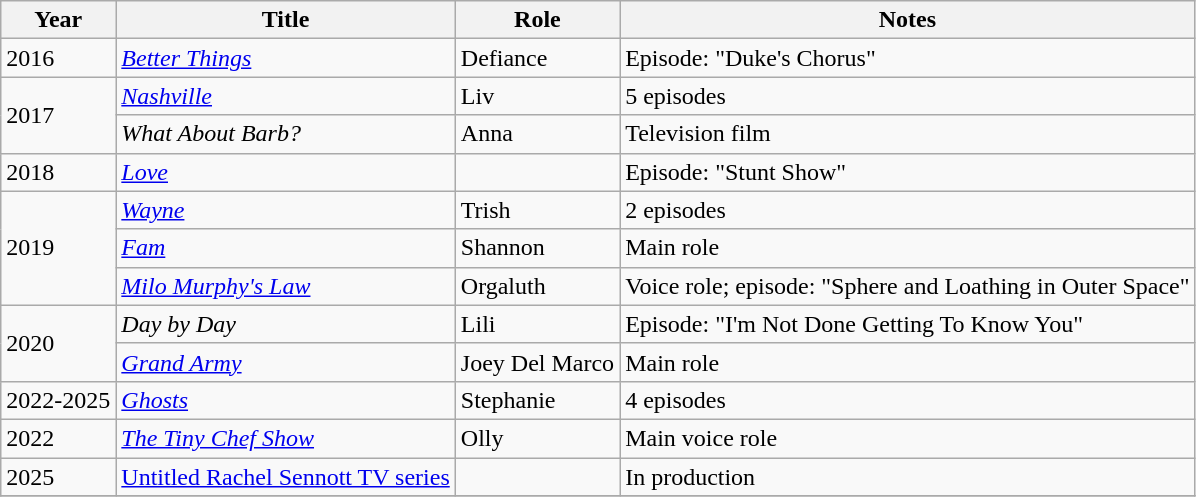<table class="wikitable plainrowheaders sortable">
<tr>
<th scope="col">Year</th>
<th scope="col">Title</th>
<th scope="col">Role</th>
<th scope="col" class="unsortable">Notes</th>
</tr>
<tr>
<td>2016</td>
<td><em><a href='#'>Better Things</a></em></td>
<td>Defiance</td>
<td>Episode: "Duke's Chorus"</td>
</tr>
<tr>
<td rowspan="2">2017</td>
<td><em><a href='#'>Nashville</a></em></td>
<td>Liv</td>
<td>5 episodes</td>
</tr>
<tr>
<td><em>What About Barb?</em></td>
<td>Anna</td>
<td>Television film</td>
</tr>
<tr>
<td>2018</td>
<td><em><a href='#'>Love</a></em></td>
<td></td>
<td>Episode: "Stunt Show"</td>
</tr>
<tr>
<td rowspan="3">2019</td>
<td><em><a href='#'>Wayne</a></em></td>
<td>Trish</td>
<td>2 episodes</td>
</tr>
<tr>
<td><em><a href='#'>Fam</a></em></td>
<td>Shannon</td>
<td>Main role</td>
</tr>
<tr>
<td><em><a href='#'>Milo Murphy's Law</a></em></td>
<td>Orgaluth</td>
<td>Voice role; episode: "Sphere and Loathing in Outer Space"</td>
</tr>
<tr>
<td rowspan="2">2020</td>
<td><em>Day by Day</em></td>
<td>Lili</td>
<td>Episode: "I'm Not Done Getting To Know You"</td>
</tr>
<tr>
<td><em><a href='#'>Grand Army</a></em></td>
<td>Joey Del Marco</td>
<td>Main role</td>
</tr>
<tr>
<td>2022-2025</td>
<td><em><a href='#'>Ghosts</a></em></td>
<td>Stephanie</td>
<td>4 episodes</td>
</tr>
<tr>
<td>2022</td>
<td><em><a href='#'>The Tiny Chef Show</a></em></td>
<td>Olly</td>
<td>Main voice role</td>
</tr>
<tr>
<td>2025</td>
<td><a href='#'>Untitled Rachel Sennott TV series</a></td>
<td></td>
<td>In production</td>
</tr>
<tr>
</tr>
</table>
